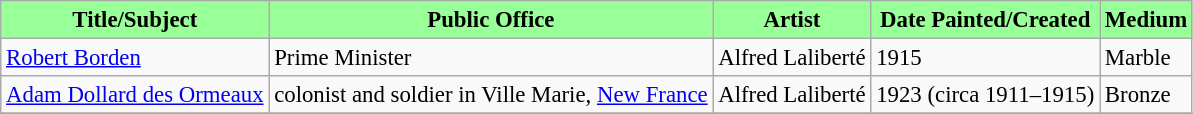<table class="wikitable" style="font-size:95%">
<tr>
<td bgcolor="99FF99" align=center><strong>Title/Subject</strong></td>
<td bgcolor="99FF99" align=center><strong>Public Office</strong></td>
<td bgcolor="99FF99" align=center><strong>Artist</strong></td>
<td bgcolor="99FF99" align=center><strong>Date Painted/Created</strong></td>
<td bgcolor="99FF99" align=center><strong>Medium</strong></td>
</tr>
<tr>
<td><a href='#'>Robert Borden</a></td>
<td>Prime Minister</td>
<td>Alfred Laliberté</td>
<td>1915</td>
<td>Marble</td>
</tr>
<tr>
<td><a href='#'>Adam Dollard des Ormeaux</a></td>
<td>colonist and soldier in Ville Marie, <a href='#'>New France</a></td>
<td>Alfred Laliberté</td>
<td>1923 (circa 1911–1915)</td>
<td>Bronze</td>
</tr>
<tr>
</tr>
</table>
